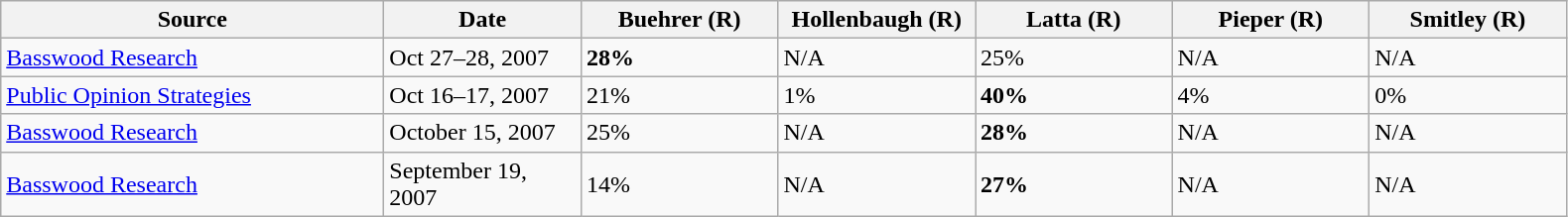<table class="wikitable">
<tr>
<th width=250px>Source</th>
<th width=125px>Date</th>
<th width=125px>Buehrer (R)</th>
<th width=125px>Hollenbaugh (R)</th>
<th width=125px>Latta (R)</th>
<th width=125px>Pieper (R)</th>
<th width=125px>Smitley (R)</th>
</tr>
<tr>
<td><a href='#'>Basswood Research</a></td>
<td>Oct 27–28, 2007</td>
<td><strong>28%</strong></td>
<td>N/A</td>
<td>25%</td>
<td>N/A</td>
<td>N/A</td>
</tr>
<tr>
<td><a href='#'>Public Opinion Strategies</a></td>
<td>Oct 16–17, 2007</td>
<td>21%</td>
<td>1%</td>
<td><strong>40%</strong></td>
<td>4%</td>
<td>0%</td>
</tr>
<tr>
<td><a href='#'>Basswood Research</a></td>
<td>October 15, 2007</td>
<td>25%</td>
<td>N/A</td>
<td><strong>28%</strong></td>
<td>N/A</td>
<td>N/A</td>
</tr>
<tr>
<td><a href='#'>Basswood Research</a></td>
<td>September 19, 2007</td>
<td>14%</td>
<td>N/A</td>
<td><strong>27%</strong></td>
<td>N/A</td>
<td>N/A</td>
</tr>
</table>
